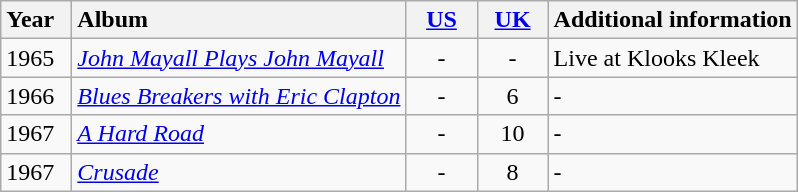<table class="wikitable">
<tr>
<th style="vertical-align:top; text-align:left; width:40px;">Year</th>
<th style="text-align:left; vertical-align:top;">Album</th>
<th style="vertical-align:top; text-align:center; width:40px;"><a href='#'>US</a></th>
<th style="vertical-align:top; text-align:center; width:40px;"><a href='#'>UK</a></th>
<th style="text-align:left; vertical-align:top;">Additional information</th>
</tr>
<tr style="vertical-align:top;">
<td style="text-align:left; ">1965</td>
<td style="text-align:left; "><em><a href='#'>John Mayall Plays John Mayall</a></em></td>
<td style="text-align:center; ">-</td>
<td style="text-align:center; ">-</td>
<td style="text-align:left; ">Live at Klooks Kleek</td>
</tr>
<tr style="vertical-align:top;">
<td style="text-align:left; ">1966</td>
<td style="text-align:left; "><em><a href='#'>Blues Breakers with Eric Clapton</a></em></td>
<td style="text-align:center; ">-</td>
<td style="text-align:center; ">6</td>
<td style="text-align:left; ">-</td>
</tr>
<tr style="vertical-align:top;">
<td style="text-align:left; ">1967</td>
<td style="text-align:left; "><em><a href='#'>A Hard Road</a></em></td>
<td style="text-align:center; ">-</td>
<td style="text-align:center; ">10</td>
<td style="text-align:left; ">-</td>
</tr>
<tr>
<td style="text-align:left; vertical-align:top;">1967</td>
<td style="text-align:left; vertical-align:top;"><em><a href='#'>Crusade</a></em></td>
<td style="text-align:center; vertical-align:top;">-</td>
<td style="text-align:center; vertical-align:top;">8</td>
<td style="text-align:left; vertical-align:top;">-</td>
</tr>
</table>
